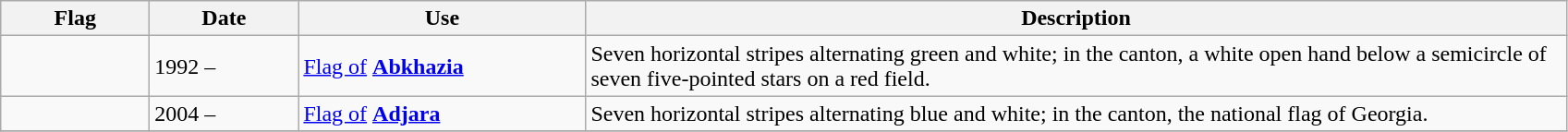<table class="wikitable" style="background:#FFFFF;">
<tr>
<th style="width:100px;">Flag</th>
<th style="width:100px;">Date</th>
<th style="width:200px;">Use</th>
<th style="width:700px;">Description</th>
</tr>
<tr>
<td></td>
<td>1992 –</td>
<td><a href='#'>Flag of</a> <strong><a href='#'>Abkhazia</a></strong></td>
<td>Seven horizontal stripes alternating green and white; in the canton, a white open hand below a semicircle of seven five-pointed stars on a red field.</td>
</tr>
<tr>
<td></td>
<td>2004 –</td>
<td><a href='#'>Flag of</a> <strong><a href='#'>Adjara</a></strong></td>
<td>Seven horizontal stripes alternating blue and white; in the canton, the national flag of Georgia.</td>
</tr>
<tr>
</tr>
</table>
